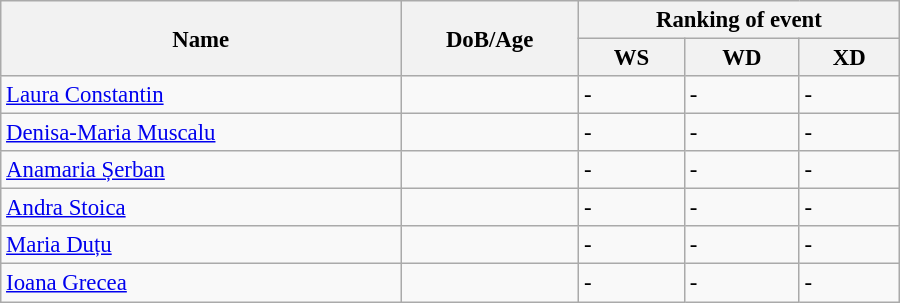<table class="wikitable" style="width:600px; font-size:95%;">
<tr>
<th rowspan="2" align="left">Name</th>
<th rowspan="2" align="left">DoB/Age</th>
<th colspan="3" align="center">Ranking of event</th>
</tr>
<tr>
<th align="center">WS</th>
<th>WD</th>
<th align="center">XD</th>
</tr>
<tr>
<td><a href='#'>Laura Constantin</a></td>
<td></td>
<td>-</td>
<td>-</td>
<td>-</td>
</tr>
<tr>
<td><a href='#'>Denisa-Maria Muscalu</a></td>
<td></td>
<td>-</td>
<td>-</td>
<td>-</td>
</tr>
<tr>
<td><a href='#'>Anamaria Șerban</a></td>
<td></td>
<td>-</td>
<td>-</td>
<td>-</td>
</tr>
<tr>
<td><a href='#'>Andra Stoica</a></td>
<td></td>
<td>-</td>
<td>-</td>
<td>-</td>
</tr>
<tr>
<td><a href='#'>Maria Duțu</a></td>
<td></td>
<td>-</td>
<td>-</td>
<td>-</td>
</tr>
<tr>
<td><a href='#'>Ioana Grecea</a></td>
<td align="left"></td>
<td>-</td>
<td>-</td>
<td>-</td>
</tr>
</table>
